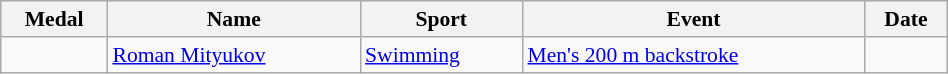<table class="wikitable sortable" style="font-size:90%; width:50%">
<tr>
<th>Medal</th>
<th>Name</th>
<th>Sport</th>
<th>Event</th>
<th>Date</th>
</tr>
<tr>
<td></td>
<td><a href='#'>Roman Mityukov</a></td>
<td><a href='#'>Swimming</a></td>
<td><a href='#'>Men's 200 m backstroke</a></td>
<td></td>
</tr>
</table>
